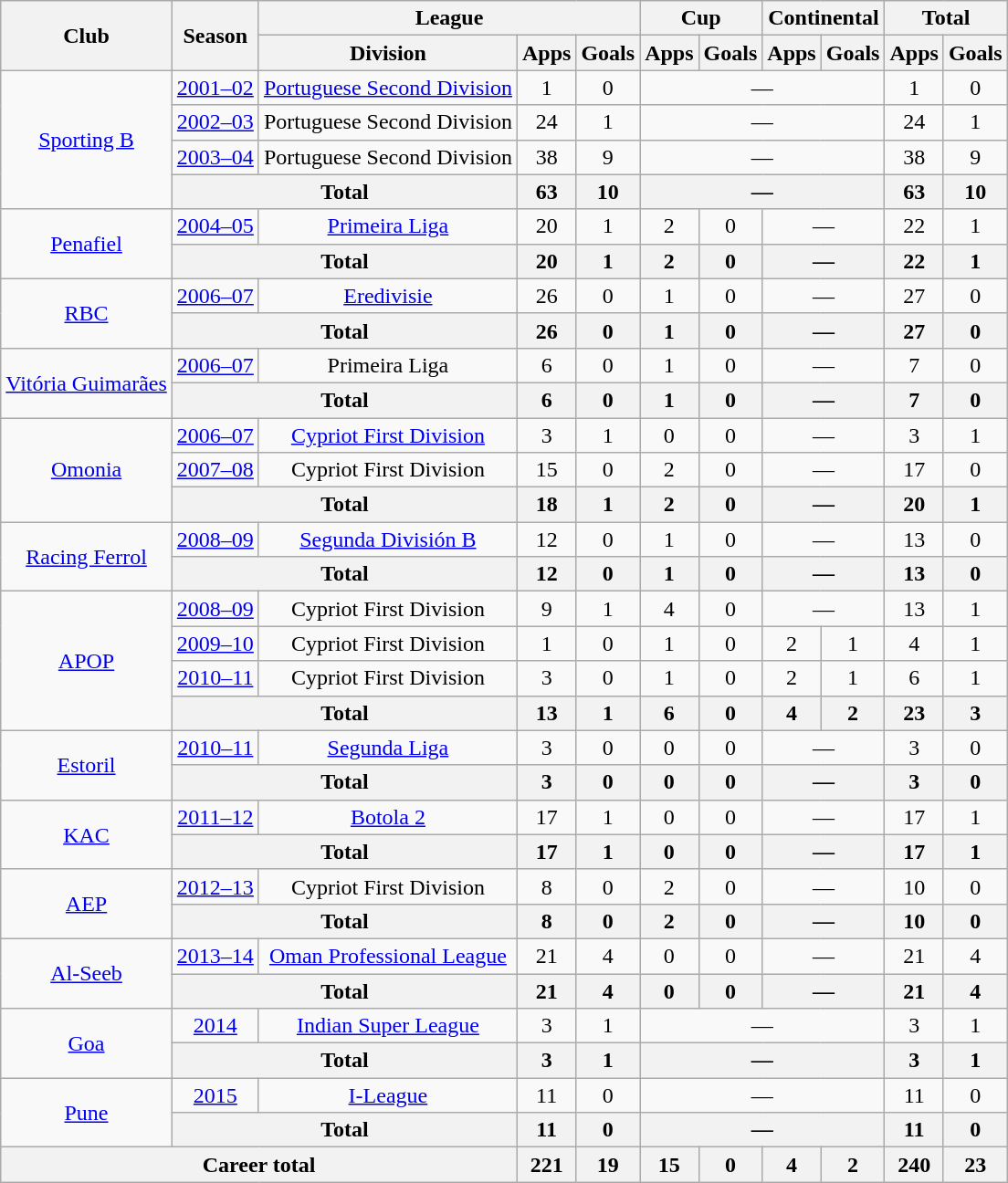<table class="wikitable" style="text-align: center;">
<tr>
<th rowspan="2">Club</th>
<th rowspan="2">Season</th>
<th colspan="3">League</th>
<th colspan="2">Cup</th>
<th colspan="2">Continental</th>
<th colspan="2">Total</th>
</tr>
<tr>
<th>Division</th>
<th>Apps</th>
<th>Goals</th>
<th>Apps</th>
<th>Goals</th>
<th>Apps</th>
<th>Goals</th>
<th>Apps</th>
<th>Goals</th>
</tr>
<tr>
<td rowspan="4"><a href='#'>Sporting B</a></td>
<td><a href='#'>2001–02</a></td>
<td><a href='#'>Portuguese Second Division</a></td>
<td>1</td>
<td>0</td>
<td colspan="4">—</td>
<td>1</td>
<td>0</td>
</tr>
<tr>
<td><a href='#'>2002–03</a></td>
<td>Portuguese Second Division</td>
<td>24</td>
<td>1</td>
<td colspan="4">—</td>
<td>24</td>
<td>1</td>
</tr>
<tr>
<td><a href='#'>2003–04</a></td>
<td>Portuguese Second Division</td>
<td>38</td>
<td>9</td>
<td colspan="4">—</td>
<td>38</td>
<td>9</td>
</tr>
<tr>
<th colspan="2">Total</th>
<th>63</th>
<th>10</th>
<th colspan="4">—</th>
<th>63</th>
<th>10</th>
</tr>
<tr>
<td rowspan="2"><a href='#'>Penafiel</a></td>
<td><a href='#'>2004–05</a></td>
<td><a href='#'>Primeira Liga</a></td>
<td>20</td>
<td>1</td>
<td>2</td>
<td>0</td>
<td colspan="2">—</td>
<td>22</td>
<td>1</td>
</tr>
<tr>
<th colspan="2">Total</th>
<th>20</th>
<th>1</th>
<th>2</th>
<th>0</th>
<th colspan="2">—</th>
<th>22</th>
<th>1</th>
</tr>
<tr>
<td rowspan="2"><a href='#'>RBC</a></td>
<td><a href='#'>2006–07</a></td>
<td><a href='#'>Eredivisie</a></td>
<td>26</td>
<td>0</td>
<td>1</td>
<td>0</td>
<td colspan="2">—</td>
<td>27</td>
<td>0</td>
</tr>
<tr>
<th colspan="2">Total</th>
<th>26</th>
<th>0</th>
<th>1</th>
<th>0</th>
<th colspan="2">—</th>
<th>27</th>
<th>0</th>
</tr>
<tr>
<td rowspan="2"><a href='#'>Vitória Guimarães</a></td>
<td><a href='#'>2006–07</a></td>
<td>Primeira Liga</td>
<td>6</td>
<td>0</td>
<td>1</td>
<td>0</td>
<td colspan="2">—</td>
<td>7</td>
<td>0</td>
</tr>
<tr>
<th colspan="2">Total</th>
<th>6</th>
<th>0</th>
<th>1</th>
<th>0</th>
<th colspan="2">—</th>
<th>7</th>
<th>0</th>
</tr>
<tr>
<td rowspan="3"><a href='#'>Omonia</a></td>
<td><a href='#'>2006–07</a></td>
<td><a href='#'>Cypriot First Division</a></td>
<td>3</td>
<td>1</td>
<td>0</td>
<td>0</td>
<td colspan="2">—</td>
<td>3</td>
<td>1</td>
</tr>
<tr>
<td><a href='#'>2007–08</a></td>
<td>Cypriot First Division</td>
<td>15</td>
<td>0</td>
<td>2</td>
<td>0</td>
<td colspan="2">—</td>
<td>17</td>
<td>0</td>
</tr>
<tr>
<th colspan="2">Total</th>
<th>18</th>
<th>1</th>
<th>2</th>
<th>0</th>
<th colspan="2">—</th>
<th>20</th>
<th>1</th>
</tr>
<tr>
<td rowspan="2"><a href='#'>Racing Ferrol</a></td>
<td><a href='#'>2008–09</a></td>
<td><a href='#'>Segunda División B</a></td>
<td>12</td>
<td>0</td>
<td>1</td>
<td>0</td>
<td colspan="2">—</td>
<td>13</td>
<td>0</td>
</tr>
<tr>
<th colspan="2">Total</th>
<th>12</th>
<th>0</th>
<th>1</th>
<th>0</th>
<th colspan="2">—</th>
<th>13</th>
<th>0</th>
</tr>
<tr>
<td rowspan="4"><a href='#'>APOP</a></td>
<td><a href='#'>2008–09</a></td>
<td>Cypriot First Division</td>
<td>9</td>
<td>1</td>
<td>4</td>
<td>0</td>
<td colspan="2">—</td>
<td>13</td>
<td>1</td>
</tr>
<tr>
<td><a href='#'>2009–10</a></td>
<td>Cypriot First Division</td>
<td>1</td>
<td>0</td>
<td>1</td>
<td>0</td>
<td>2</td>
<td>1</td>
<td>4</td>
<td>1</td>
</tr>
<tr>
<td><a href='#'>2010–11</a></td>
<td>Cypriot First Division</td>
<td>3</td>
<td>0</td>
<td>1</td>
<td>0</td>
<td>2</td>
<td>1</td>
<td>6</td>
<td>1</td>
</tr>
<tr>
<th colspan="2">Total</th>
<th>13</th>
<th>1</th>
<th>6</th>
<th>0</th>
<th>4</th>
<th>2</th>
<th>23</th>
<th>3</th>
</tr>
<tr>
<td rowspan="2"><a href='#'>Estoril</a></td>
<td><a href='#'>2010–11</a></td>
<td><a href='#'>Segunda Liga</a></td>
<td>3</td>
<td>0</td>
<td>0</td>
<td>0</td>
<td colspan="2">—</td>
<td>3</td>
<td>0</td>
</tr>
<tr>
<th colspan="2">Total</th>
<th>3</th>
<th>0</th>
<th>0</th>
<th>0</th>
<th colspan="2">—</th>
<th>3</th>
<th>0</th>
</tr>
<tr>
<td rowspan="2"><a href='#'>KAC</a></td>
<td><a href='#'>2011–12</a></td>
<td><a href='#'>Botola 2</a></td>
<td>17</td>
<td>1</td>
<td>0</td>
<td>0</td>
<td colspan="2">—</td>
<td>17</td>
<td>1</td>
</tr>
<tr>
<th colspan="2">Total</th>
<th>17</th>
<th>1</th>
<th>0</th>
<th>0</th>
<th colspan="2">—</th>
<th>17</th>
<th>1</th>
</tr>
<tr>
<td rowspan="2"><a href='#'>AEP</a></td>
<td><a href='#'>2012–13</a></td>
<td>Cypriot First Division</td>
<td>8</td>
<td>0</td>
<td>2</td>
<td>0</td>
<td colspan="2">—</td>
<td>10</td>
<td>0</td>
</tr>
<tr>
<th colspan="2">Total</th>
<th>8</th>
<th>0</th>
<th>2</th>
<th>0</th>
<th colspan="2">—</th>
<th>10</th>
<th>0</th>
</tr>
<tr>
<td rowspan="2"><a href='#'>Al-Seeb</a></td>
<td><a href='#'>2013–14</a></td>
<td><a href='#'>Oman Professional League</a></td>
<td>21</td>
<td>4</td>
<td>0</td>
<td>0</td>
<td colspan="2">—</td>
<td>21</td>
<td>4</td>
</tr>
<tr>
<th colspan="2">Total</th>
<th>21</th>
<th>4</th>
<th>0</th>
<th>0</th>
<th colspan="2">—</th>
<th>21</th>
<th>4</th>
</tr>
<tr>
<td rowspan="2"><a href='#'>Goa</a></td>
<td><a href='#'>2014</a></td>
<td><a href='#'>Indian Super League</a></td>
<td>3</td>
<td>1</td>
<td colspan="4">—</td>
<td>3</td>
<td>1</td>
</tr>
<tr>
<th colspan="2">Total</th>
<th>3</th>
<th>1</th>
<th colspan="4">—</th>
<th>3</th>
<th>1</th>
</tr>
<tr>
<td rowspan="2"><a href='#'>Pune</a></td>
<td><a href='#'>2015</a></td>
<td><a href='#'>I-League</a></td>
<td>11</td>
<td>0</td>
<td colspan="4">—</td>
<td>11</td>
<td>0</td>
</tr>
<tr>
<th colspan="2">Total</th>
<th>11</th>
<th>0</th>
<th colspan="4">—</th>
<th>11</th>
<th>0</th>
</tr>
<tr>
<th colspan="3">Career total</th>
<th>221</th>
<th>19</th>
<th>15</th>
<th>0</th>
<th>4</th>
<th>2</th>
<th>240</th>
<th>23</th>
</tr>
</table>
